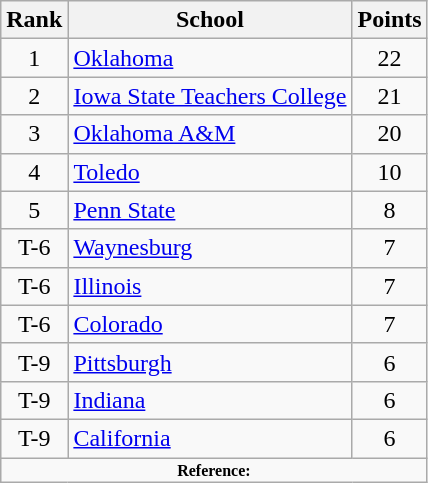<table class="wikitable" style="text-align:center">
<tr>
<th>Rank</th>
<th>School</th>
<th>Points</th>
</tr>
<tr>
<td>1</td>
<td align=left><a href='#'>Oklahoma</a></td>
<td>22</td>
</tr>
<tr>
<td>2</td>
<td align=left><a href='#'>Iowa State Teachers College</a></td>
<td>21</td>
</tr>
<tr>
<td>3</td>
<td align=left><a href='#'>Oklahoma A&M</a></td>
<td>20</td>
</tr>
<tr>
<td>4</td>
<td align=left><a href='#'>Toledo</a></td>
<td>10</td>
</tr>
<tr>
<td>5</td>
<td align=left><a href='#'>Penn State</a></td>
<td>8</td>
</tr>
<tr>
<td>T-6</td>
<td align=left><a href='#'>Waynesburg</a></td>
<td>7</td>
</tr>
<tr>
<td>T-6</td>
<td align=left><a href='#'>Illinois</a></td>
<td>7</td>
</tr>
<tr>
<td>T-6</td>
<td align=left><a href='#'>Colorado</a></td>
<td>7</td>
</tr>
<tr>
<td>T-9</td>
<td align=left><a href='#'>Pittsburgh</a></td>
<td>6</td>
</tr>
<tr>
<td>T-9</td>
<td align=left><a href='#'>Indiana</a></td>
<td>6</td>
</tr>
<tr>
<td>T-9</td>
<td align=left><a href='#'>California</a></td>
<td>6</td>
</tr>
<tr>
<td colspan="3"  style="font-size:8pt; text-align:center;"><strong>Reference:</strong></td>
</tr>
</table>
